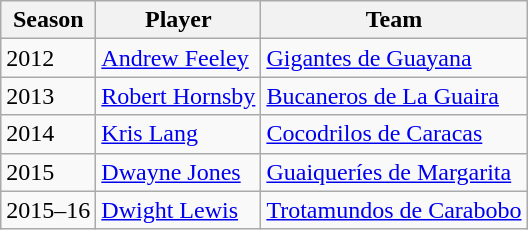<table class="wikitable">
<tr>
<th>Season</th>
<th>Player</th>
<th>Team</th>
</tr>
<tr>
<td>2012</td>
<td> <a href='#'>Andrew Feeley</a></td>
<td><a href='#'>Gigantes de Guayana</a></td>
</tr>
<tr>
<td>2013</td>
<td> <a href='#'>Robert Hornsby</a></td>
<td><a href='#'>Bucaneros de La Guaira</a></td>
</tr>
<tr>
<td>2014</td>
<td> <a href='#'>Kris Lang</a></td>
<td><a href='#'>Cocodrilos de Caracas</a></td>
</tr>
<tr>
<td>2015</td>
<td> <a href='#'>Dwayne Jones</a></td>
<td><a href='#'>Guaiqueríes de Margarita</a></td>
</tr>
<tr>
<td>2015–16</td>
<td> <a href='#'>Dwight Lewis</a></td>
<td><a href='#'>Trotamundos de Carabobo</a></td>
</tr>
</table>
